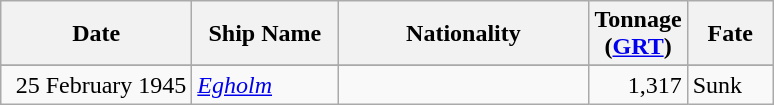<table class="wikitable sortable">
<tr>
<th width="120px">Date</th>
<th width="90px">Ship Name</th>
<th width="160px">Nationality</th>
<th width="25px">Tonnage (<a href='#'>GRT</a>)</th>
<th width="50px">Fate</th>
</tr>
<tr>
</tr>
<tr>
<td align="right">25 February 1945</td>
<td align="left"><a href='#'><em>Egholm</em></a></td>
<td align="left"></td>
<td align="right">1,317</td>
<td align="left">Sunk</td>
</tr>
</table>
